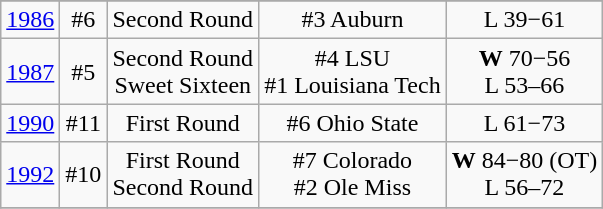<table class="wikitable" style="text-align:center">
<tr>
</tr>
<tr>
<td rowspan=1><a href='#'>1986</a></td>
<td>#6</td>
<td>Second Round</td>
<td>#3 Auburn</td>
<td>L 39−61</td>
</tr>
<tr style="text-align:center;">
<td rowspan=1><a href='#'>1987</a></td>
<td>#5</td>
<td>Second Round<br>Sweet Sixteen</td>
<td>#4 LSU<br>#1 Louisiana Tech</td>
<td><strong>W</strong> 70−56<br>L 53–66</td>
</tr>
<tr style="text-align:center;">
<td rowspan=1><a href='#'>1990</a></td>
<td>#11</td>
<td>First Round</td>
<td>#6 Ohio State</td>
<td>L 61−73</td>
</tr>
<tr style="text-align:center;">
<td rowspan=1><a href='#'>1992</a></td>
<td>#10</td>
<td>First Round<br>Second Round</td>
<td>#7 Colorado<br>#2 Ole Miss</td>
<td><strong>W</strong> 84−80 (OT)<br>L 56–72</td>
</tr>
<tr style="text-align:center;">
</tr>
</table>
